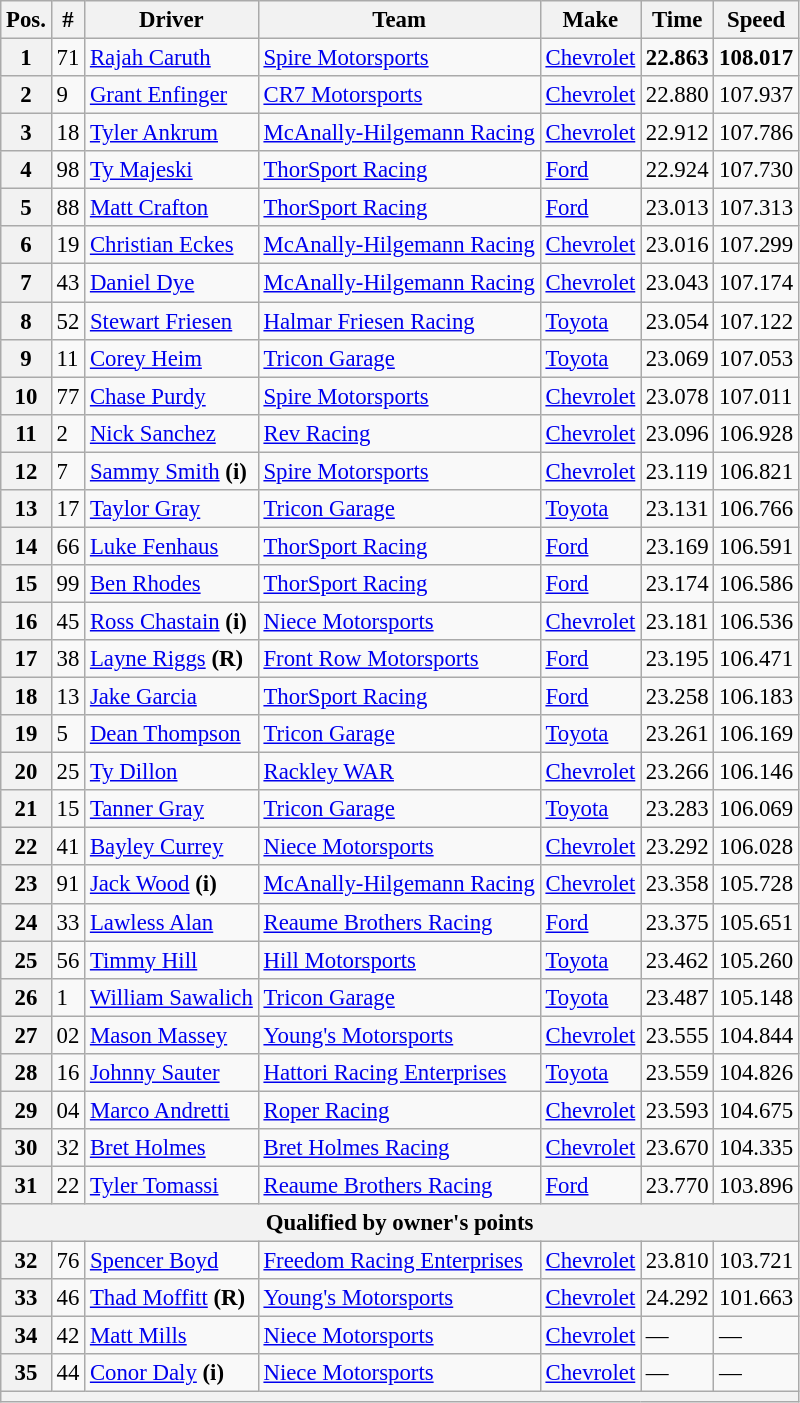<table class="wikitable" style="font-size:95%">
<tr>
<th>Pos.</th>
<th>#</th>
<th>Driver</th>
<th>Team</th>
<th>Make</th>
<th>Time</th>
<th>Speed</th>
</tr>
<tr>
<th>1</th>
<td>71</td>
<td><a href='#'>Rajah Caruth</a></td>
<td><a href='#'>Spire Motorsports</a></td>
<td><a href='#'>Chevrolet</a></td>
<td><strong>22.863</strong></td>
<td><strong>108.017</strong></td>
</tr>
<tr>
<th>2</th>
<td>9</td>
<td><a href='#'>Grant Enfinger</a></td>
<td><a href='#'>CR7 Motorsports</a></td>
<td><a href='#'>Chevrolet</a></td>
<td>22.880</td>
<td>107.937</td>
</tr>
<tr>
<th>3</th>
<td>18</td>
<td><a href='#'>Tyler Ankrum</a></td>
<td><a href='#'>McAnally-Hilgemann Racing</a></td>
<td><a href='#'>Chevrolet</a></td>
<td>22.912</td>
<td>107.786</td>
</tr>
<tr>
<th>4</th>
<td>98</td>
<td><a href='#'>Ty Majeski</a></td>
<td><a href='#'>ThorSport Racing</a></td>
<td><a href='#'>Ford</a></td>
<td>22.924</td>
<td>107.730</td>
</tr>
<tr>
<th>5</th>
<td>88</td>
<td><a href='#'>Matt Crafton</a></td>
<td><a href='#'>ThorSport Racing</a></td>
<td><a href='#'>Ford</a></td>
<td>23.013</td>
<td>107.313</td>
</tr>
<tr>
<th>6</th>
<td>19</td>
<td><a href='#'>Christian Eckes</a></td>
<td><a href='#'>McAnally-Hilgemann Racing</a></td>
<td><a href='#'>Chevrolet</a></td>
<td>23.016</td>
<td>107.299</td>
</tr>
<tr>
<th>7</th>
<td>43</td>
<td><a href='#'>Daniel Dye</a></td>
<td><a href='#'>McAnally-Hilgemann Racing</a></td>
<td><a href='#'>Chevrolet</a></td>
<td>23.043</td>
<td>107.174</td>
</tr>
<tr>
<th>8</th>
<td>52</td>
<td><a href='#'>Stewart Friesen</a></td>
<td><a href='#'>Halmar Friesen Racing</a></td>
<td><a href='#'>Toyota</a></td>
<td>23.054</td>
<td>107.122</td>
</tr>
<tr>
<th>9</th>
<td>11</td>
<td><a href='#'>Corey Heim</a></td>
<td><a href='#'>Tricon Garage</a></td>
<td><a href='#'>Toyota</a></td>
<td>23.069</td>
<td>107.053</td>
</tr>
<tr>
<th>10</th>
<td>77</td>
<td><a href='#'>Chase Purdy</a></td>
<td><a href='#'>Spire Motorsports</a></td>
<td><a href='#'>Chevrolet</a></td>
<td>23.078</td>
<td>107.011</td>
</tr>
<tr>
<th>11</th>
<td>2</td>
<td><a href='#'>Nick Sanchez</a></td>
<td><a href='#'>Rev Racing</a></td>
<td><a href='#'>Chevrolet</a></td>
<td>23.096</td>
<td>106.928</td>
</tr>
<tr>
<th>12</th>
<td>7</td>
<td><a href='#'>Sammy Smith</a> <strong>(i)</strong></td>
<td><a href='#'>Spire Motorsports</a></td>
<td><a href='#'>Chevrolet</a></td>
<td>23.119</td>
<td>106.821</td>
</tr>
<tr>
<th>13</th>
<td>17</td>
<td><a href='#'>Taylor Gray</a></td>
<td><a href='#'>Tricon Garage</a></td>
<td><a href='#'>Toyota</a></td>
<td>23.131</td>
<td>106.766</td>
</tr>
<tr>
<th>14</th>
<td>66</td>
<td><a href='#'>Luke Fenhaus</a></td>
<td><a href='#'>ThorSport Racing</a></td>
<td><a href='#'>Ford</a></td>
<td>23.169</td>
<td>106.591</td>
</tr>
<tr>
<th>15</th>
<td>99</td>
<td><a href='#'>Ben Rhodes</a></td>
<td><a href='#'>ThorSport Racing</a></td>
<td><a href='#'>Ford</a></td>
<td>23.174</td>
<td>106.586</td>
</tr>
<tr>
<th>16</th>
<td>45</td>
<td><a href='#'>Ross Chastain</a> <strong>(i)</strong></td>
<td><a href='#'>Niece Motorsports</a></td>
<td><a href='#'>Chevrolet</a></td>
<td>23.181</td>
<td>106.536</td>
</tr>
<tr>
<th>17</th>
<td>38</td>
<td><a href='#'>Layne Riggs</a> <strong>(R)</strong></td>
<td><a href='#'>Front Row Motorsports</a></td>
<td><a href='#'>Ford</a></td>
<td>23.195</td>
<td>106.471</td>
</tr>
<tr>
<th>18</th>
<td>13</td>
<td><a href='#'>Jake Garcia</a></td>
<td><a href='#'>ThorSport Racing</a></td>
<td><a href='#'>Ford</a></td>
<td>23.258</td>
<td>106.183</td>
</tr>
<tr>
<th>19</th>
<td>5</td>
<td><a href='#'>Dean Thompson</a></td>
<td><a href='#'>Tricon Garage</a></td>
<td><a href='#'>Toyota</a></td>
<td>23.261</td>
<td>106.169</td>
</tr>
<tr>
<th>20</th>
<td>25</td>
<td><a href='#'>Ty Dillon</a></td>
<td><a href='#'>Rackley WAR</a></td>
<td><a href='#'>Chevrolet</a></td>
<td>23.266</td>
<td>106.146</td>
</tr>
<tr>
<th>21</th>
<td>15</td>
<td><a href='#'>Tanner Gray</a></td>
<td><a href='#'>Tricon Garage</a></td>
<td><a href='#'>Toyota</a></td>
<td>23.283</td>
<td>106.069</td>
</tr>
<tr>
<th>22</th>
<td>41</td>
<td><a href='#'>Bayley Currey</a></td>
<td><a href='#'>Niece Motorsports</a></td>
<td><a href='#'>Chevrolet</a></td>
<td>23.292</td>
<td>106.028</td>
</tr>
<tr>
<th>23</th>
<td>91</td>
<td><a href='#'>Jack Wood</a> <strong>(i)</strong></td>
<td><a href='#'>McAnally-Hilgemann Racing</a></td>
<td><a href='#'>Chevrolet</a></td>
<td>23.358</td>
<td>105.728</td>
</tr>
<tr>
<th>24</th>
<td>33</td>
<td><a href='#'>Lawless Alan</a></td>
<td><a href='#'>Reaume Brothers Racing</a></td>
<td><a href='#'>Ford</a></td>
<td>23.375</td>
<td>105.651</td>
</tr>
<tr>
<th>25</th>
<td>56</td>
<td><a href='#'>Timmy Hill</a></td>
<td><a href='#'>Hill Motorsports</a></td>
<td><a href='#'>Toyota</a></td>
<td>23.462</td>
<td>105.260</td>
</tr>
<tr>
<th>26</th>
<td>1</td>
<td><a href='#'>William Sawalich</a></td>
<td><a href='#'>Tricon Garage</a></td>
<td><a href='#'>Toyota</a></td>
<td>23.487</td>
<td>105.148</td>
</tr>
<tr>
<th>27</th>
<td>02</td>
<td><a href='#'>Mason Massey</a></td>
<td><a href='#'>Young's Motorsports</a></td>
<td><a href='#'>Chevrolet</a></td>
<td>23.555</td>
<td>104.844</td>
</tr>
<tr>
<th>28</th>
<td>16</td>
<td><a href='#'>Johnny Sauter</a></td>
<td><a href='#'>Hattori Racing Enterprises</a></td>
<td><a href='#'>Toyota</a></td>
<td>23.559</td>
<td>104.826</td>
</tr>
<tr>
<th>29</th>
<td>04</td>
<td><a href='#'>Marco Andretti</a></td>
<td><a href='#'>Roper Racing</a></td>
<td><a href='#'>Chevrolet</a></td>
<td>23.593</td>
<td>104.675</td>
</tr>
<tr>
<th>30</th>
<td>32</td>
<td><a href='#'>Bret Holmes</a></td>
<td><a href='#'>Bret Holmes Racing</a></td>
<td><a href='#'>Chevrolet</a></td>
<td>23.670</td>
<td>104.335</td>
</tr>
<tr>
<th>31</th>
<td>22</td>
<td><a href='#'>Tyler Tomassi</a></td>
<td><a href='#'>Reaume Brothers Racing</a></td>
<td><a href='#'>Ford</a></td>
<td>23.770</td>
<td>103.896</td>
</tr>
<tr>
<th colspan="7">Qualified by owner's points</th>
</tr>
<tr>
<th>32</th>
<td>76</td>
<td><a href='#'>Spencer Boyd</a></td>
<td><a href='#'>Freedom Racing Enterprises</a></td>
<td><a href='#'>Chevrolet</a></td>
<td>23.810</td>
<td>103.721</td>
</tr>
<tr>
<th>33</th>
<td>46</td>
<td><a href='#'>Thad Moffitt</a> <strong>(R)</strong></td>
<td><a href='#'>Young's Motorsports</a></td>
<td><a href='#'>Chevrolet</a></td>
<td>24.292</td>
<td>101.663</td>
</tr>
<tr>
<th>34</th>
<td>42</td>
<td><a href='#'>Matt Mills</a></td>
<td><a href='#'>Niece Motorsports</a></td>
<td><a href='#'>Chevrolet</a></td>
<td>—</td>
<td>—</td>
</tr>
<tr>
<th>35</th>
<td>44</td>
<td><a href='#'>Conor Daly</a> <strong>(i)</strong></td>
<td><a href='#'>Niece Motorsports</a></td>
<td><a href='#'>Chevrolet</a></td>
<td>—</td>
<td>—</td>
</tr>
<tr>
<th colspan="7"></th>
</tr>
</table>
